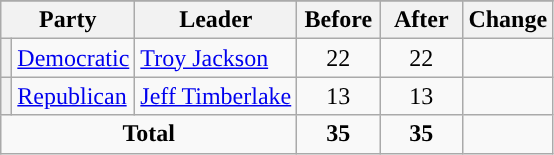<table class="wikitable" style="text-align:center;">
<tr>
</tr>
<tr>
<th colspan=2>Party</th>
<th>Leader</th>
<th style="width:3em">Before</th>
<th style="width:3em">After</th>
<th style="width:3em">Change</th>
</tr>
<tr>
<th style="background-color:"></th>
<td style="text-align:left;"><a href='#'>Democratic</a></td>
<td style="text-align:left;"><a href='#'>Troy Jackson</a></td>
<td>22</td>
<td>22</td>
<td></td>
</tr>
<tr>
<th style="background-color:"></th>
<td style="text-align:left;"><a href='#'>Republican</a></td>
<td style="text-align:left;"><a href='#'>Jeff Timberlake</a></td>
<td>13</td>
<td>13</td>
<td></td>
</tr>
<tr>
<td colspan=3><strong>Total</strong></td>
<td><strong>35</strong></td>
<td><strong>35</strong></td>
<td></td>
</tr>
</table>
